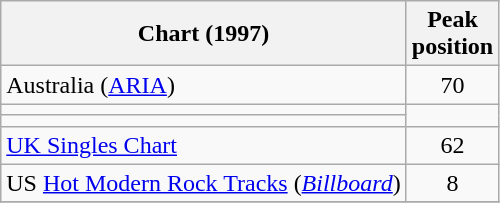<table class="wikitable sortable">
<tr>
<th>Chart (1997)</th>
<th>Peak<br>position</th>
</tr>
<tr>
<td>Australia (<a href='#'>ARIA</a>)</td>
<td align="center">70</td>
</tr>
<tr>
<td></td>
</tr>
<tr>
<td></td>
</tr>
<tr>
<td><a href='#'>UK Singles Chart</a></td>
<td align="center">62</td>
</tr>
<tr>
<td>US <a href='#'>Hot Modern Rock Tracks</a> (<em><a href='#'>Billboard</a></em>)</td>
<td align="center">8</td>
</tr>
<tr>
</tr>
</table>
